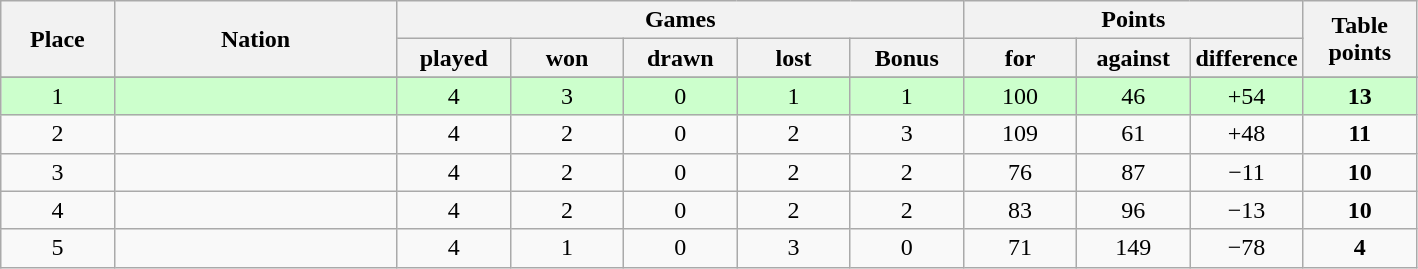<table class="wikitable">
<tr>
<th rowspan=2 width="8%">Place</th>
<th rowspan=2 width="20%">Nation</th>
<th colspan=5 width="40%">Games</th>
<th colspan=3 width="24%">Points</th>
<th rowspan=2 width="10%">Table<br>points</th>
</tr>
<tr>
<th width="8%">played</th>
<th width="8%">won</th>
<th width="8%">drawn</th>
<th width="8%">lost</th>
<th width="8%">Bonus</th>
<th width="8%">for</th>
<th width="8%">against</th>
<th width="8%">difference</th>
</tr>
<tr>
</tr>
<tr align=center bgcolor="#ccffcc">
<td>1</td>
<td align=left></td>
<td>4</td>
<td>3</td>
<td>0</td>
<td>1</td>
<td>1</td>
<td>100</td>
<td>46</td>
<td>+54</td>
<td><strong>13</strong></td>
</tr>
<tr align=center>
<td>2</td>
<td align=left></td>
<td>4</td>
<td>2</td>
<td>0</td>
<td>2</td>
<td>3</td>
<td>109</td>
<td>61</td>
<td>+48</td>
<td><strong>11</strong></td>
</tr>
<tr align=center>
<td>3</td>
<td align=left></td>
<td>4</td>
<td>2</td>
<td>0</td>
<td>2</td>
<td>2</td>
<td>76</td>
<td>87</td>
<td>−11</td>
<td><strong>10</strong></td>
</tr>
<tr align=center>
<td>4</td>
<td align=left></td>
<td>4</td>
<td>2</td>
<td>0</td>
<td>2</td>
<td>2</td>
<td>83</td>
<td>96</td>
<td>−13</td>
<td><strong>10</strong></td>
</tr>
<tr align=center>
<td>5</td>
<td align=left></td>
<td>4</td>
<td>1</td>
<td>0</td>
<td>3</td>
<td>0</td>
<td>71</td>
<td>149</td>
<td>−78</td>
<td><strong>4</strong></td>
</tr>
</table>
